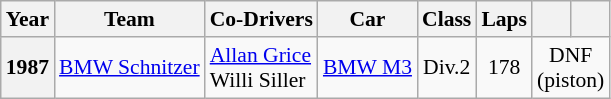<table class="wikitable" style="text-align:center; font-size:90%">
<tr>
<th>Year</th>
<th>Team</th>
<th>Co-Drivers</th>
<th>Car</th>
<th>Class</th>
<th>Laps</th>
<th></th>
<th></th>
</tr>
<tr>
<th>1987</th>
<td align="left" nowrap> <a href='#'>BMW Schnitzer</a></td>
<td align="left" nowrap> <a href='#'>Allan Grice</a><br> Willi Siller</td>
<td align="left" nowrap><a href='#'>BMW M3</a></td>
<td>Div.2</td>
<td>178</td>
<td colspan=2>DNF<br>(piston)</td>
</tr>
</table>
